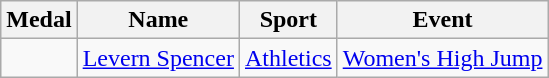<table class="wikitable">
<tr>
<th>Medal</th>
<th>Name</th>
<th>Sport</th>
<th>Event</th>
</tr>
<tr>
<td></td>
<td><a href='#'>Levern Spencer</a></td>
<td><a href='#'>Athletics</a></td>
<td><a href='#'>Women's High Jump</a></td>
</tr>
</table>
